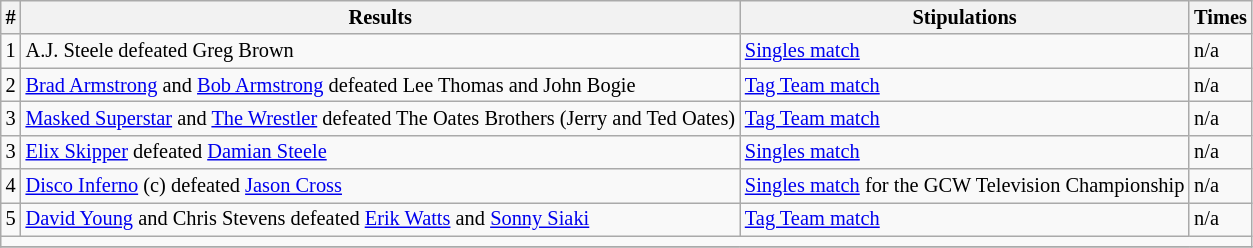<table style="font-size: 85%" class="wikitable sortable">
<tr>
<th><strong>#</strong></th>
<th><strong>Results</strong></th>
<th><strong>Stipulations</strong></th>
<th><strong>Times</strong></th>
</tr>
<tr>
<td>1</td>
<td>A.J. Steele defeated Greg Brown</td>
<td><a href='#'>Singles match</a></td>
<td>n/a</td>
</tr>
<tr>
<td>2</td>
<td><a href='#'>Brad Armstrong</a> and <a href='#'>Bob Armstrong</a> defeated Lee Thomas and John Bogie</td>
<td><a href='#'>Tag Team match</a></td>
<td>n/a</td>
</tr>
<tr>
<td>3</td>
<td><a href='#'>Masked Superstar</a> and <a href='#'>The Wrestler</a> defeated The Oates Brothers (Jerry and Ted Oates)</td>
<td><a href='#'>Tag Team match</a></td>
<td>n/a</td>
</tr>
<tr>
<td>3</td>
<td><a href='#'>Elix Skipper</a> defeated <a href='#'>Damian Steele</a></td>
<td><a href='#'>Singles match</a></td>
<td>n/a</td>
</tr>
<tr>
<td>4</td>
<td><a href='#'>Disco Inferno</a> (c) defeated <a href='#'>Jason Cross</a></td>
<td><a href='#'>Singles match</a> for the GCW Television Championship</td>
<td>n/a</td>
</tr>
<tr>
<td>5</td>
<td><a href='#'>David Young</a> and Chris Stevens defeated <a href='#'>Erik Watts</a> and <a href='#'>Sonny Siaki</a></td>
<td><a href='#'>Tag Team match</a></td>
<td>n/a</td>
</tr>
<tr>
<td colspan="4"></td>
</tr>
<tr>
</tr>
</table>
